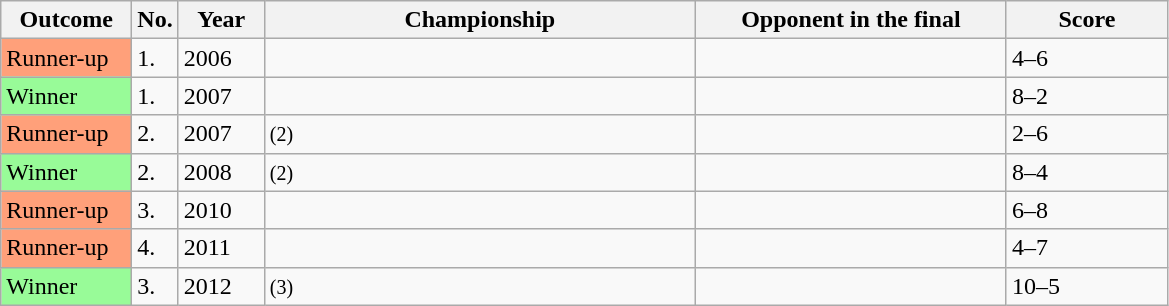<table class="sortable wikitable">
<tr>
<th width="80">Outcome</th>
<th width="20">No.</th>
<th width="50">Year</th>
<th width="280">Championship</th>
<th width="200">Opponent in the final</th>
<th width="100">Score</th>
</tr>
<tr>
<td style="background:#ffa07a;">Runner-up</td>
<td>1.</td>
<td>2006</td>
<td></td>
<td> </td>
<td>4–6</td>
</tr>
<tr>
<td style="background:#98fb98;">Winner</td>
<td>1.</td>
<td>2007</td>
<td></td>
<td> </td>
<td>8–2</td>
</tr>
<tr>
<td style="background:#ffa07a;">Runner-up</td>
<td>2.</td>
<td>2007</td>
<td> <small>(2)</small></td>
<td> </td>
<td>2–6</td>
</tr>
<tr>
<td style="background:#98fb98;">Winner</td>
<td>2.</td>
<td>2008</td>
<td> <small>(2)</small></td>
<td> </td>
<td>8–4</td>
</tr>
<tr>
<td style="background:#ffa07a;">Runner-up</td>
<td>3.</td>
<td>2010</td>
<td></td>
<td> </td>
<td>6–8</td>
</tr>
<tr>
<td style="background:#ffa07a;">Runner-up</td>
<td>4.</td>
<td>2011</td>
<td></td>
<td> </td>
<td>4–7</td>
</tr>
<tr>
<td style="background:#98fb98;">Winner</td>
<td>3.</td>
<td>2012</td>
<td> <small>(3)</small></td>
<td> </td>
<td>10–5</td>
</tr>
</table>
